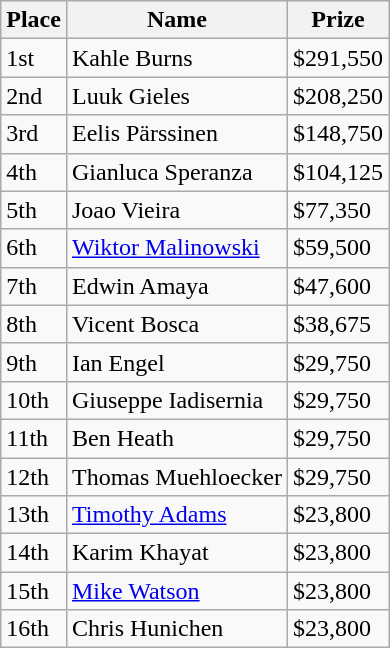<table class="wikitable">
<tr>
<th>Place</th>
<th>Name</th>
<th>Prize</th>
</tr>
<tr>
<td>1st</td>
<td> Kahle Burns</td>
<td>$291,550</td>
</tr>
<tr>
<td>2nd</td>
<td> Luuk Gieles</td>
<td>$208,250</td>
</tr>
<tr>
<td>3rd</td>
<td> Eelis Pärssinen</td>
<td>$148,750</td>
</tr>
<tr>
<td>4th</td>
<td> Gianluca Speranza</td>
<td>$104,125</td>
</tr>
<tr>
<td>5th</td>
<td> Joao Vieira</td>
<td>$77,350</td>
</tr>
<tr>
<td>6th</td>
<td> <a href='#'>Wiktor Malinowski</a></td>
<td>$59,500</td>
</tr>
<tr>
<td>7th</td>
<td>Edwin Amaya</td>
<td>$47,600</td>
</tr>
<tr>
<td>8th</td>
<td> Vicent Bosca</td>
<td>$38,675</td>
</tr>
<tr>
<td>9th</td>
<td>Ian Engel</td>
<td>$29,750</td>
</tr>
<tr>
<td>10th</td>
<td> Giuseppe Iadisernia</td>
<td>$29,750</td>
</tr>
<tr>
<td>11th</td>
<td> Ben Heath</td>
<td>$29,750</td>
</tr>
<tr>
<td>12th</td>
<td> Thomas Muehloecker</td>
<td>$29,750</td>
</tr>
<tr>
<td>13th</td>
<td> <a href='#'>Timothy Adams</a></td>
<td>$23,800</td>
</tr>
<tr>
<td>14th</td>
<td> Karim Khayat</td>
<td>$23,800</td>
</tr>
<tr>
<td>15th</td>
<td> <a href='#'>Mike Watson</a></td>
<td>$23,800</td>
</tr>
<tr>
<td>16th</td>
<td> Chris Hunichen</td>
<td>$23,800</td>
</tr>
</table>
